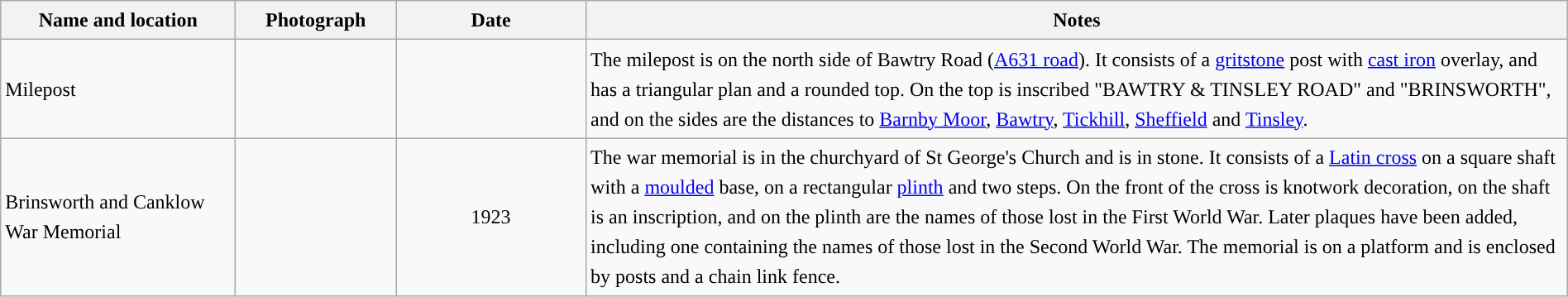<table class="wikitable sortable plainrowheaders" style="width:100%;border:0px;text-align:left;line-height:150%;">
<tr>
<th scope="col"  style="width:150px">Name and location</th>
<th scope="col"  style="width:100px" class="unsortable">Photograph</th>
<th scope="col"  style="width:120px">Date</th>
<th scope="col"  style="width:650px" class="unsortable">Notes</th>
</tr>
<tr>
<td>Milepost<br><small></small></td>
<td></td>
<td align="center"></td>
<td>The milepost is on the north side of Bawtry Road (<a href='#'>A631 road</a>).  It consists of a <a href='#'>gritstone</a> post with <a href='#'>cast iron</a> overlay, and has a triangular plan and a rounded top.  On the top is inscribed "BAWTRY & TINSLEY ROAD" and "BRINSWORTH", and on the sides are the distances to <a href='#'>Barnby Moor</a>, <a href='#'>Bawtry</a>, <a href='#'>Tickhill</a>, <a href='#'>Sheffield</a> and <a href='#'>Tinsley</a>.</td>
</tr>
<tr>
<td>Brinsworth and Canklow War Memorial<br><small></small></td>
<td></td>
<td align="center">1923</td>
<td>The war memorial is in the churchyard of St George's Church and is in stone. It consists of a <a href='#'>Latin cross</a> on a square shaft with a <a href='#'>moulded</a> base, on a rectangular <a href='#'>plinth</a> and two steps.  On the front of the cross is knotwork decoration, on the shaft is an inscription, and on the plinth are the names of those lost in the First World War.  Later plaques have been added, including one containing the names of those lost in the Second World War.  The memorial is on a platform and is enclosed by posts and a chain link fence.</td>
</tr>
<tr>
</tr>
</table>
